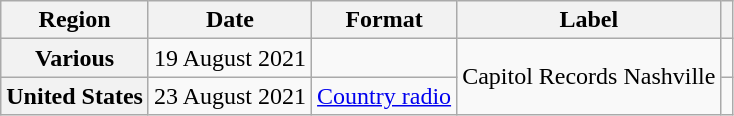<table class="wikitable plainrowheaders">
<tr>
<th scope="col">Region</th>
<th scope="col">Date</th>
<th scope="col">Format</th>
<th scope="col">Label</th>
<th scope="col"></th>
</tr>
<tr>
<th scope="row">Various</th>
<td>19 August 2021</td>
<td></td>
<td rowspan="2">Capitol Records Nashville</td>
<td></td>
</tr>
<tr>
<th scope="row">United States</th>
<td>23 August 2021</td>
<td><a href='#'>Country radio</a></td>
<td></td>
</tr>
</table>
